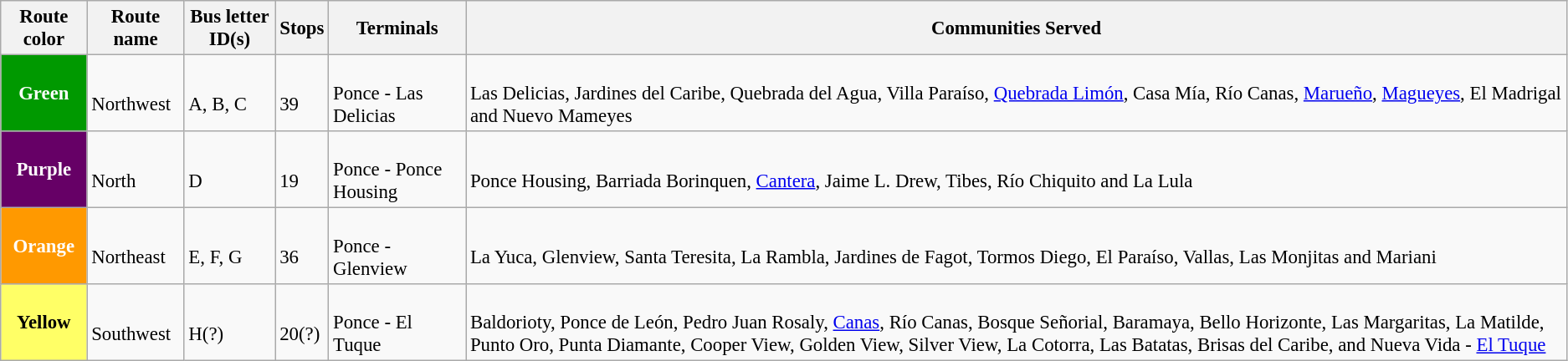<table class=wikitable style="font-size: 95%;" |>
<tr>
<th>Route color</th>
<th>Route name</th>
<th>Bus letter ID(s)</th>
<th>Stops</th>
<th>Terminals</th>
<th>Communities Served</th>
</tr>
<tr>
<td style="background:#009900; color:white" align="center"><strong>Green</strong></td>
<td><br>Northwest</td>
<td><br>A, B, C</td>
<td><br>39</td>
<td><br>Ponce - Las Delicias</td>
<td><br>Las Delicias, Jardines del Caribe, Quebrada del Agua, Villa Paraíso, <a href='#'>Quebrada Limón</a>, Casa Mía, Río Canas, <a href='#'>Marueño</a>, <a href='#'>Magueyes</a>, El Madrigal and Nuevo Mameyes</td>
</tr>
<tr>
<td style="background:#660066; color:white" align="center"><strong>Purple</strong></td>
<td><br>North</td>
<td><br>D</td>
<td><br>19</td>
<td><br>Ponce - Ponce Housing</td>
<td><br>Ponce Housing, Barriada Borinquen, <a href='#'>Cantera</a>, Jaime L. Drew, Tibes, Río Chiquito and La Lula</td>
</tr>
<tr>
<td style="background:#FF9900; color:white" align="center"><strong>Orange</strong></td>
<td><br>Northeast</td>
<td><br>E, F, G</td>
<td><br>36</td>
<td><br>Ponce - Glenview</td>
<td><br>La Yuca, Glenview, Santa Teresita, La Rambla, Jardines de Fagot, Tormos Diego, El Paraíso, Vallas, Las Monjitas and Mariani</td>
</tr>
<tr>
<td style="background:#FFFF66; color:black" align="center"><strong>Yellow</strong></td>
<td><br>Southwest</td>
<td><br>H(?)</td>
<td><br>20(?)</td>
<td><br>Ponce - El Tuque</td>
<td><br>Baldorioty, Ponce de León, Pedro Juan Rosaly, <a href='#'>Canas</a>, Río Canas, Bosque Señorial, Baramaya, Bello Horizonte, Las Margaritas, La Matilde, Punto Oro, Punta Diamante, Cooper View, Golden View, Silver View, La Cotorra, Las Batatas, Brisas del Caribe, and Nueva Vida - <a href='#'>El Tuque</a></td>
</tr>
</table>
